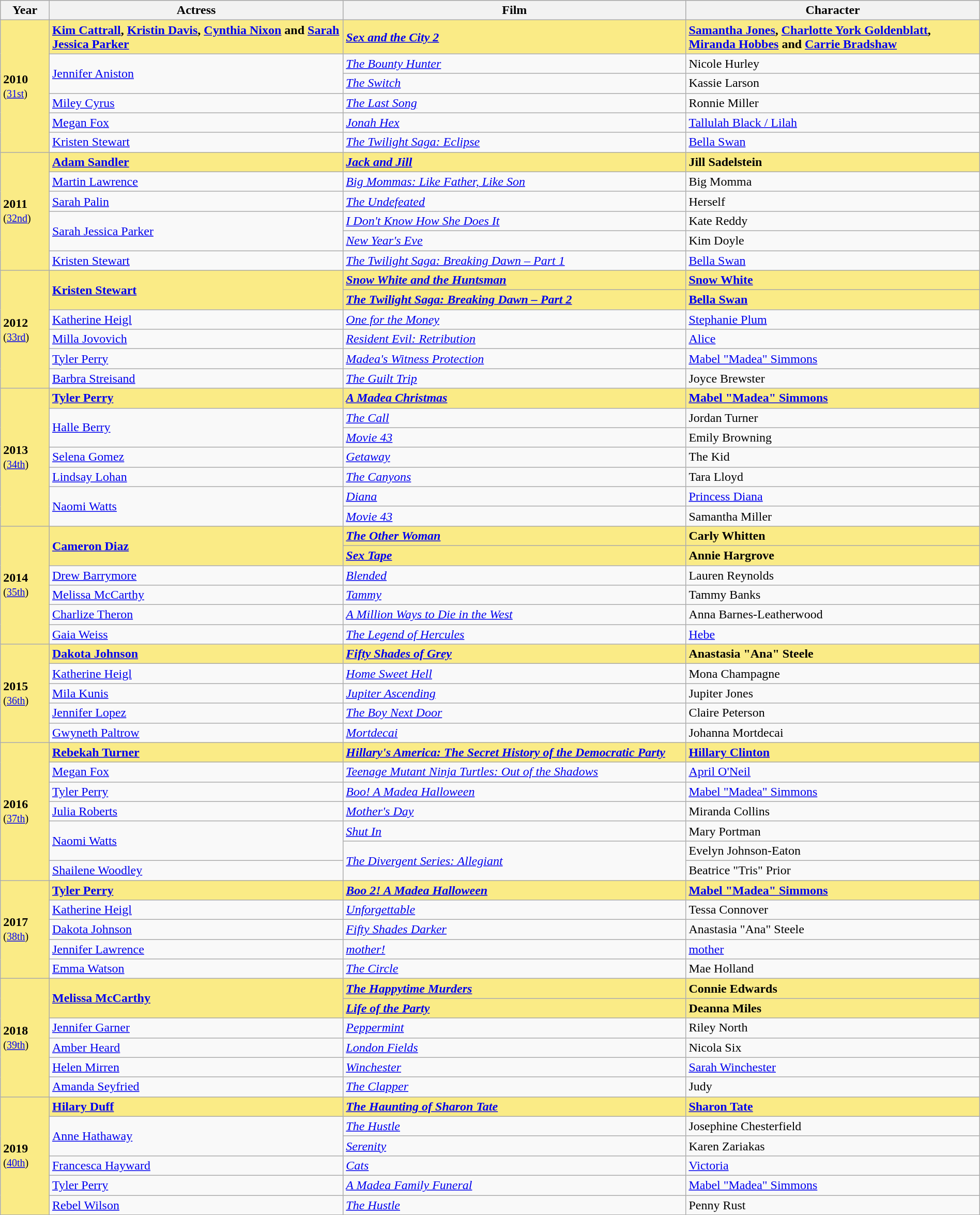<table class="wikitable" style="width:100%">
<tr bgcolor="#bebebe">
<th width="5%">Year</th>
<th width="30%">Actress</th>
<th width="35%">Film</th>
<th width="30%">Character</th>
</tr>
<tr style="background:#FAEB86;">
<td rowspan="6"><strong>2010</strong><br><small>(<a href='#'>31st</a>)</small></td>
<td><strong><a href='#'>Kim Cattrall</a>, <a href='#'>Kristin Davis</a>, <a href='#'>Cynthia Nixon</a> and <a href='#'>Sarah Jessica Parker</a></strong></td>
<td><strong><em><a href='#'>Sex and the City 2</a></em></strong></td>
<td><strong><a href='#'>Samantha Jones</a>, <a href='#'>Charlotte York Goldenblatt</a>, <a href='#'>Miranda Hobbes</a> and <a href='#'>Carrie Bradshaw</a></strong></td>
</tr>
<tr>
<td rowspan="2"><a href='#'>Jennifer Aniston</a></td>
<td><em><a href='#'>The Bounty Hunter</a></em></td>
<td>Nicole Hurley</td>
</tr>
<tr>
<td><em><a href='#'>The Switch</a></em></td>
<td>Kassie Larson</td>
</tr>
<tr>
<td><a href='#'>Miley Cyrus</a></td>
<td><em><a href='#'>The Last Song</a></em></td>
<td>Ronnie Miller</td>
</tr>
<tr>
<td><a href='#'>Megan Fox</a></td>
<td><em><a href='#'>Jonah Hex</a></em></td>
<td><a href='#'>Tallulah Black / Lilah</a></td>
</tr>
<tr>
<td><a href='#'>Kristen Stewart</a></td>
<td><em><a href='#'>The Twilight Saga: Eclipse</a></em></td>
<td><a href='#'>Bella Swan</a></td>
</tr>
<tr style="background:#FAEB86;">
<td rowspan="6"><strong>2011</strong><br><small>(<a href='#'>32nd</a>)</small></td>
<td><strong><a href='#'>Adam Sandler</a></strong></td>
<td><strong><em><a href='#'>Jack and Jill</a></em></strong></td>
<td><strong>Jill Sadelstein</strong></td>
</tr>
<tr>
<td><a href='#'>Martin Lawrence</a></td>
<td><em><a href='#'>Big Mommas: Like Father, Like Son</a></em></td>
<td>Big Momma</td>
</tr>
<tr>
<td><a href='#'>Sarah Palin</a></td>
<td><em><a href='#'>The Undefeated</a></em></td>
<td>Herself</td>
</tr>
<tr>
<td rowspan="2"><a href='#'>Sarah Jessica Parker</a></td>
<td><em><a href='#'>I Don't Know How She Does It</a></em></td>
<td>Kate Reddy</td>
</tr>
<tr>
<td><em><a href='#'>New Year's Eve</a></em></td>
<td>Kim Doyle</td>
</tr>
<tr>
<td><a href='#'>Kristen Stewart</a></td>
<td><em><a href='#'>The Twilight Saga: Breaking Dawn – Part 1</a></em></td>
<td><a href='#'>Bella Swan</a></td>
</tr>
<tr style="background:#FAEB86;">
<td rowspan="6"><strong>2012</strong><br><small>(<a href='#'>33rd</a>)</small></td>
<td rowspan="2"><strong><a href='#'>Kristen Stewart</a></strong></td>
<td><strong><em><a href='#'>Snow White and the Huntsman</a></em></strong></td>
<td><strong><a href='#'>Snow White</a></strong></td>
</tr>
<tr style="background:#FAEB86;">
<td><strong><em><a href='#'>The Twilight Saga: Breaking Dawn – Part 2</a></em></strong></td>
<td><strong><a href='#'>Bella Swan</a></strong></td>
</tr>
<tr>
<td><a href='#'>Katherine Heigl</a></td>
<td><em><a href='#'>One for the Money</a></em></td>
<td><a href='#'>Stephanie Plum</a></td>
</tr>
<tr>
<td><a href='#'>Milla Jovovich</a></td>
<td><em><a href='#'>Resident Evil: Retribution</a></em></td>
<td><a href='#'>Alice</a></td>
</tr>
<tr>
<td><a href='#'>Tyler Perry</a></td>
<td><em><a href='#'>Madea's Witness Protection</a></em></td>
<td><a href='#'>Mabel "Madea" Simmons</a></td>
</tr>
<tr>
<td><a href='#'>Barbra Streisand</a></td>
<td><em><a href='#'>The Guilt Trip</a></em></td>
<td>Joyce Brewster</td>
</tr>
<tr style="background:#FAEB86;">
<td rowspan="7"><strong>2013</strong><br><small>(<a href='#'>34th</a>)</small></td>
<td><strong><a href='#'>Tyler Perry</a></strong></td>
<td><strong><em><a href='#'>A Madea Christmas</a></em></strong></td>
<td><strong><a href='#'>Mabel "Madea" Simmons</a></strong></td>
</tr>
<tr>
<td rowspan="2"><a href='#'>Halle Berry</a></td>
<td><em><a href='#'>The Call</a></em></td>
<td>Jordan Turner</td>
</tr>
<tr>
<td><em><a href='#'>Movie 43</a></em></td>
<td>Emily Browning</td>
</tr>
<tr>
<td><a href='#'>Selena Gomez</a></td>
<td><em><a href='#'>Getaway</a></em></td>
<td>The Kid</td>
</tr>
<tr>
<td><a href='#'>Lindsay Lohan</a></td>
<td><em><a href='#'>The Canyons</a></em></td>
<td>Tara Lloyd</td>
</tr>
<tr>
<td rowspan="2"><a href='#'>Naomi Watts</a></td>
<td><em><a href='#'>Diana</a></em></td>
<td><a href='#'>Princess Diana</a></td>
</tr>
<tr>
<td><em><a href='#'>Movie 43</a></em></td>
<td>Samantha Miller</td>
</tr>
<tr style="background:#FAEB86;">
<td rowspan="6"><strong>2014</strong><br><small>(<a href='#'>35th</a>)</small></td>
<td rowspan="2"><strong><a href='#'>Cameron Diaz</a></strong></td>
<td><strong><em><a href='#'>The Other Woman</a></em></strong></td>
<td><strong>Carly Whitten</strong></td>
</tr>
<tr style="background:#FAEB86;">
<td><strong><em><a href='#'>Sex Tape</a></em></strong></td>
<td><strong>Annie Hargrove</strong></td>
</tr>
<tr>
<td><a href='#'>Drew Barrymore</a></td>
<td><em><a href='#'>Blended</a></em></td>
<td>Lauren Reynolds</td>
</tr>
<tr>
<td><a href='#'>Melissa McCarthy</a></td>
<td><em><a href='#'>Tammy</a></em></td>
<td>Tammy Banks</td>
</tr>
<tr>
<td><a href='#'>Charlize Theron</a></td>
<td><em><a href='#'>A Million Ways to Die in the West</a></em></td>
<td>Anna Barnes-Leatherwood</td>
</tr>
<tr>
<td><a href='#'>Gaia Weiss</a></td>
<td><em><a href='#'>The Legend of Hercules</a></em></td>
<td><a href='#'>Hebe</a></td>
</tr>
<tr style="background:#FAEB86;">
<td rowspan="5"><strong>2015</strong><br><small>(<a href='#'>36th</a>)</small></td>
<td><strong><a href='#'>Dakota Johnson</a></strong></td>
<td><strong><em><a href='#'>Fifty Shades of Grey</a></em></strong></td>
<td><strong>Anastasia "Ana" Steele</strong></td>
</tr>
<tr>
<td><a href='#'>Katherine Heigl</a></td>
<td><em><a href='#'>Home Sweet Hell</a></em></td>
<td>Mona Champagne</td>
</tr>
<tr>
<td><a href='#'>Mila Kunis</a></td>
<td><em><a href='#'>Jupiter Ascending</a></em></td>
<td>Jupiter Jones</td>
</tr>
<tr>
<td><a href='#'>Jennifer Lopez</a></td>
<td><em><a href='#'>The Boy Next Door</a></em></td>
<td>Claire Peterson</td>
</tr>
<tr>
<td><a href='#'>Gwyneth Paltrow</a></td>
<td><em><a href='#'>Mortdecai</a></em></td>
<td>Johanna Mortdecai</td>
</tr>
<tr style="background:#FAEB86;">
<td rowspan="7"><strong>2016</strong><br><small>(<a href='#'>37th</a>)</small></td>
<td><strong><a href='#'>Rebekah Turner</a></strong></td>
<td><strong><em><a href='#'>Hillary's America: The Secret History of the Democratic Party</a></em></strong></td>
<td><strong><a href='#'>Hillary Clinton</a></strong></td>
</tr>
<tr>
<td><a href='#'>Megan Fox</a></td>
<td><em><a href='#'>Teenage Mutant Ninja Turtles: Out of the Shadows</a></em></td>
<td><a href='#'>April O'Neil</a></td>
</tr>
<tr>
<td><a href='#'>Tyler Perry</a></td>
<td><em><a href='#'>Boo! A Madea Halloween</a></em></td>
<td><a href='#'>Mabel "Madea" Simmons</a></td>
</tr>
<tr>
<td><a href='#'>Julia Roberts</a></td>
<td><em><a href='#'>Mother's Day</a></em></td>
<td>Miranda Collins</td>
</tr>
<tr>
<td rowspan="2"><a href='#'>Naomi Watts</a></td>
<td><em><a href='#'>Shut In</a></em></td>
<td>Mary Portman</td>
</tr>
<tr>
<td rowspan="2"><em><a href='#'>The Divergent Series: Allegiant</a></em></td>
<td>Evelyn Johnson-Eaton</td>
</tr>
<tr>
<td><a href='#'>Shailene Woodley</a></td>
<td>Beatrice "Tris" Prior</td>
</tr>
<tr style="background:#FAEB86;">
<td rowspan="5"><strong>2017</strong><br><small>(<a href='#'>38th</a>)</small><br></td>
<td><strong><a href='#'>Tyler Perry</a></strong></td>
<td><strong><em><a href='#'>Boo 2! A Madea Halloween</a></em></strong></td>
<td><strong><a href='#'>Mabel "Madea" Simmons</a></strong></td>
</tr>
<tr>
<td><a href='#'>Katherine Heigl</a></td>
<td><em><a href='#'>Unforgettable</a></em></td>
<td>Tessa Connover</td>
</tr>
<tr>
<td><a href='#'>Dakota Johnson</a></td>
<td><em><a href='#'>Fifty Shades Darker</a></em></td>
<td>Anastasia "Ana" Steele</td>
</tr>
<tr>
<td><a href='#'>Jennifer Lawrence</a></td>
<td><em><a href='#'>mother!</a></em></td>
<td><a href='#'>mother</a></td>
</tr>
<tr>
<td><a href='#'>Emma Watson</a></td>
<td><em><a href='#'>The Circle</a></em></td>
<td>Mae Holland</td>
</tr>
<tr style="background:#FAEB86;">
<td rowspan="6"><strong>2018</strong><br><small>(<a href='#'>39th</a>)</small></td>
<td rowspan="2"><strong><a href='#'>Melissa McCarthy</a></strong></td>
<td><strong><em><a href='#'>The Happytime Murders</a></em></strong></td>
<td><strong>Connie Edwards</strong></td>
</tr>
<tr style="background:#FAEB86;">
<td><strong><em><a href='#'>Life of the Party</a></em></strong></td>
<td><strong>Deanna Miles</strong></td>
</tr>
<tr>
<td><a href='#'>Jennifer Garner</a></td>
<td><em><a href='#'>Peppermint</a></em></td>
<td>Riley North</td>
</tr>
<tr>
<td><a href='#'>Amber Heard</a></td>
<td><em><a href='#'>London Fields</a></em></td>
<td>Nicola Six</td>
</tr>
<tr>
<td><a href='#'>Helen Mirren</a></td>
<td><em><a href='#'>Winchester</a></em></td>
<td><a href='#'>Sarah Winchester</a></td>
</tr>
<tr>
<td><a href='#'>Amanda Seyfried</a></td>
<td><em><a href='#'>The Clapper</a></em></td>
<td>Judy</td>
</tr>
<tr style="background:#FAEB86;">
<td rowspan="7"><strong>2019</strong><br><small>(<a href='#'>40th</a>)</small></td>
<td><strong><a href='#'>Hilary Duff</a></strong></td>
<td><strong><em><a href='#'>The Haunting of Sharon Tate</a></em></strong></td>
<td><strong><a href='#'>Sharon Tate</a></strong></td>
</tr>
<tr>
<td rowspan="2"><a href='#'>Anne Hathaway</a></td>
<td><em><a href='#'>The Hustle</a></em></td>
<td>Josephine Chesterfield</td>
</tr>
<tr>
<td><em><a href='#'>Serenity</a></em></td>
<td>Karen Zariakas</td>
</tr>
<tr>
<td><a href='#'>Francesca Hayward</a></td>
<td><em><a href='#'>Cats</a></em></td>
<td><a href='#'>Victoria</a></td>
</tr>
<tr>
<td><a href='#'>Tyler Perry</a></td>
<td><em><a href='#'>A Madea Family Funeral</a></em></td>
<td><a href='#'>Mabel "Madea" Simmons</a></td>
</tr>
<tr>
<td><a href='#'>Rebel Wilson</a></td>
<td><em><a href='#'>The Hustle</a></em></td>
<td>Penny Rust</td>
</tr>
</table>
